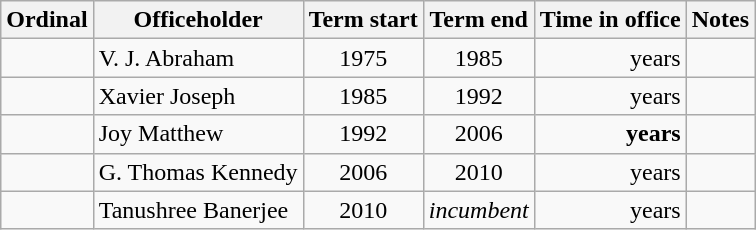<table class="wikitable">
<tr>
<th>Ordinal</th>
<th>Officeholder</th>
<th>Term start</th>
<th>Term end</th>
<th>Time in office</th>
<th>Notes</th>
</tr>
<tr>
<td align=center></td>
<td>V. J. Abraham</td>
<td align=center>1975</td>
<td align=center>1985</td>
<td align=right> years</td>
<td></td>
</tr>
<tr>
<td align=center></td>
<td>Xavier Joseph</td>
<td align=center>1985</td>
<td align=center>1992</td>
<td align=right> years</td>
<td></td>
</tr>
<tr>
<td align=center></td>
<td>Joy Matthew</td>
<td align=center>1992</td>
<td align=center>2006</td>
<td align=right><strong> years</strong></td>
<td></td>
</tr>
<tr>
<td align=center></td>
<td>G. Thomas Kennedy</td>
<td align=center>2006</td>
<td align=center>2010</td>
<td align=right> years</td>
<td></td>
</tr>
<tr>
<td align=center></td>
<td>Tanushree Banerjee</td>
<td align=center>2010</td>
<td align=center><em>incumbent</em></td>
<td align=right> years</td>
<td></td>
</tr>
</table>
